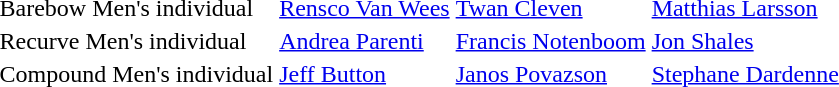<table>
<tr>
<td>Barebow Men's individual<br></td>
<td> <a href='#'>Rensco Van Wees</a></td>
<td> <a href='#'>Twan Cleven</a></td>
<td> <a href='#'>Matthias Larsson</a></td>
</tr>
<tr>
<td>Recurve Men's individual<br></td>
<td> <a href='#'>Andrea Parenti</a></td>
<td> <a href='#'>Francis Notenboom</a></td>
<td> <a href='#'>Jon Shales</a></td>
</tr>
<tr>
<td>Compound Men's individual<br></td>
<td> <a href='#'>Jeff Button</a></td>
<td> <a href='#'>Janos Povazson</a></td>
<td> <a href='#'>Stephane Dardenne</a></td>
</tr>
</table>
